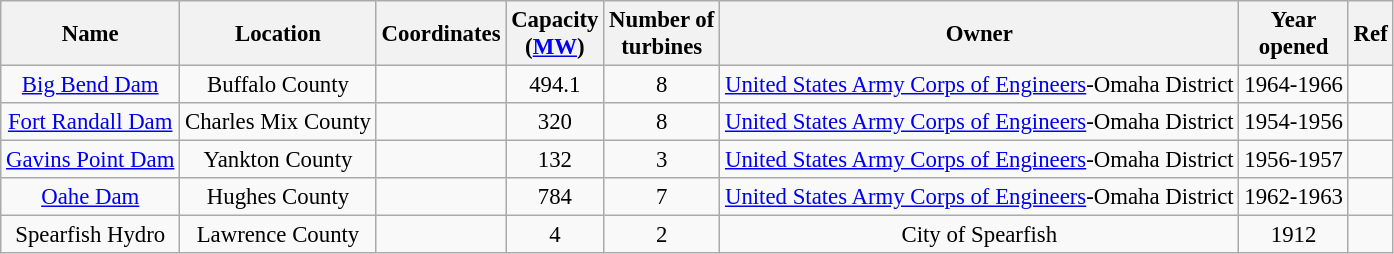<table class="wikitable sortable" style="font-size:95%; text-align:center;">
<tr>
<th>Name</th>
<th>Location</th>
<th>Coordinates</th>
<th>Capacity<br>(<a href='#'>MW</a>)</th>
<th>Number of <br>turbines</th>
<th>Owner</th>
<th>Year<br>opened</th>
<th>Ref</th>
</tr>
<tr>
<td><a href='#'>Big Bend Dam</a></td>
<td>Buffalo County</td>
<td></td>
<td>494.1</td>
<td>8</td>
<td><a href='#'>United States Army Corps of Engineers</a>-Omaha District</td>
<td>1964-1966</td>
<td></td>
</tr>
<tr>
<td><a href='#'>Fort Randall Dam</a></td>
<td>Charles Mix County</td>
<td></td>
<td>320</td>
<td>8</td>
<td><a href='#'>United States Army Corps of Engineers</a>-Omaha District</td>
<td>1954-1956</td>
<td></td>
</tr>
<tr>
<td><a href='#'>Gavins Point Dam</a></td>
<td>Yankton County</td>
<td></td>
<td>132</td>
<td>3</td>
<td><a href='#'>United States Army Corps of Engineers</a>-Omaha District</td>
<td>1956-1957</td>
<td></td>
</tr>
<tr>
<td><a href='#'>Oahe Dam</a></td>
<td>Hughes County</td>
<td></td>
<td>784</td>
<td>7</td>
<td><a href='#'>United States Army Corps of Engineers</a>-Omaha District</td>
<td>1962-1963</td>
<td></td>
</tr>
<tr>
<td>Spearfish Hydro</td>
<td>Lawrence County</td>
<td></td>
<td>4</td>
<td>2</td>
<td>City of Spearfish</td>
<td>1912</td>
<td></td>
</tr>
</table>
